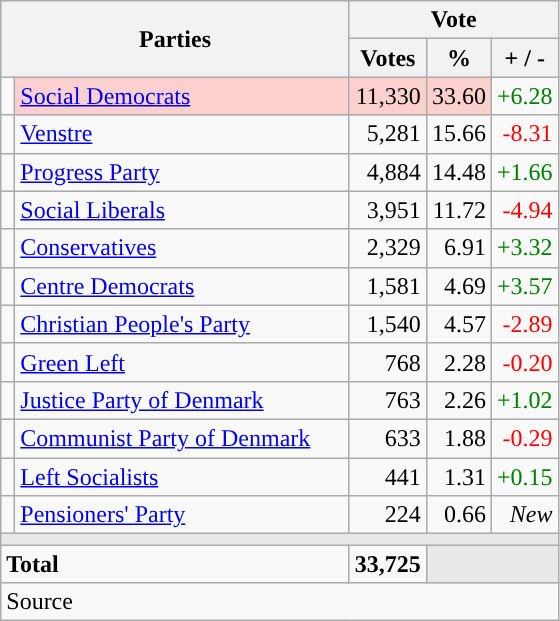<table class="wikitable" style="text-align:right;">
<tr>
<th style="text-align:centre;" rowspan="2" colspan="2" width="225">Parties</th>
<th colspan="3">Vote</th>
</tr>
<tr>
<th width="15">Votes</th>
<th width="15">%</th>
<th width="15">+ / -</th>
</tr>
<tr>
<td width="2" style="color:inherit;background:"></td>
<td bgcolor=#fbd0ce  align="left"><a href='#'>Social Democrats</a></td>
<td bgcolor=#fbd0ce>11,330</td>
<td bgcolor=#fbd0ce>33.60</td>
<td style=color:green;>+6.28</td>
</tr>
<tr>
<td width="2" style="color:inherit;background:"></td>
<td align="left"><a href='#'>Venstre</a></td>
<td>5,281</td>
<td>15.66</td>
<td style=color:red;>-8.31</td>
</tr>
<tr>
<td width="2" style="color:inherit;background:"></td>
<td align="left"><a href='#'>Progress Party</a></td>
<td>4,884</td>
<td>14.48</td>
<td style=color:green;>+1.66</td>
</tr>
<tr>
<td width="2" style="color:inherit;background:"></td>
<td align="left"><a href='#'>Social Liberals</a></td>
<td>3,951</td>
<td>11.72</td>
<td style=color:red;>-4.94</td>
</tr>
<tr>
<td width="2" style="color:inherit;background:"></td>
<td align="left"><a href='#'>Conservatives</a></td>
<td>2,329</td>
<td>6.91</td>
<td style=color:green;>+3.32</td>
</tr>
<tr>
<td width="2" style="color:inherit;background:"></td>
<td align="left"><a href='#'>Centre Democrats</a></td>
<td>1,581</td>
<td>4.69</td>
<td style=color:green;>+3.57</td>
</tr>
<tr>
<td width="2" style="color:inherit;background:"></td>
<td align="left"><a href='#'>Christian People's Party</a></td>
<td>1,540</td>
<td>4.57</td>
<td style=color:red;>-2.89</td>
</tr>
<tr>
<td width="2" style="color:inherit;background:"></td>
<td align="left"><a href='#'>Green Left</a></td>
<td>768</td>
<td>2.28</td>
<td style=color:red;>-0.20</td>
</tr>
<tr>
<td width="2" style="color:inherit;background:"></td>
<td align="left"><a href='#'>Justice Party of Denmark</a></td>
<td>763</td>
<td>2.26</td>
<td style=color:green;>+1.02</td>
</tr>
<tr>
<td width="2" style="color:inherit;background:"></td>
<td align="left"><a href='#'>Communist Party of Denmark</a></td>
<td>633</td>
<td>1.88</td>
<td style=color:red;>-0.29</td>
</tr>
<tr>
<td width="2" style="color:inherit;background:"></td>
<td align="left"><a href='#'>Left Socialists</a></td>
<td>441</td>
<td>1.31</td>
<td style=color:green;>+0.15</td>
</tr>
<tr>
<td width="2" style="color:inherit;background:"></td>
<td align="left"><a href='#'>Pensioners' Party</a></td>
<td>224</td>
<td>0.66</td>
<td><em>New</em></td>
</tr>
<tr>
<td colspan="7" bgcolor="#E9E9E9"></td>
</tr>
<tr>
<td align="left" colspan="2"><strong>Total</strong></td>
<td><strong>33,725</strong></td>
<td bgcolor="#E9E9E9" colspan="2"></td>
</tr>
<tr>
<td align="left" colspan="6">Source</td>
</tr>
</table>
